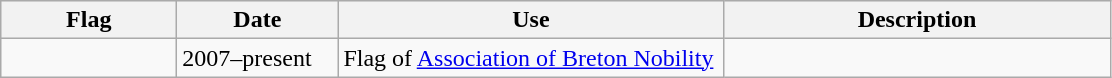<table class="wikitable">
<tr style="background:#efefef;">
<th style="width:110px;">Flag</th>
<th style="width:100px;">Date</th>
<th style="width:250px;">Use</th>
<th style="width:250px;">Description</th>
</tr>
<tr>
<td></td>
<td>2007–present</td>
<td>Flag of <a href='#'>Association of Breton Nobility</a></td>
<td></td>
</tr>
</table>
